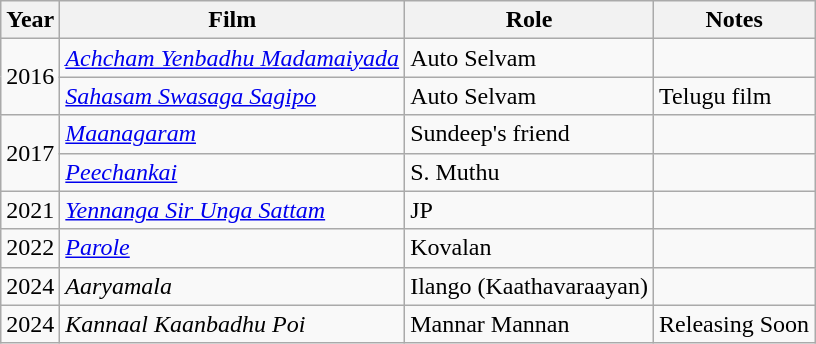<table class="wikitable">
<tr>
<th>Year</th>
<th>Film</th>
<th>Role</th>
<th>Notes</th>
</tr>
<tr>
<td rowspan="2">2016</td>
<td><em><a href='#'>Achcham Yenbadhu Madamaiyada</a></em></td>
<td>Auto Selvam</td>
<td></td>
</tr>
<tr>
<td><em><a href='#'>Sahasam Swasaga Sagipo</a></em></td>
<td>Auto Selvam</td>
<td>Telugu film</td>
</tr>
<tr>
<td rowspan="2">2017</td>
<td><em><a href='#'>Maanagaram</a></em></td>
<td>Sundeep's friend</td>
<td></td>
</tr>
<tr>
<td><em><a href='#'>Peechankai</a></em></td>
<td>S. Muthu</td>
<td></td>
</tr>
<tr>
<td rowspan="1">2021</td>
<td><em><a href='#'>Yennanga Sir Unga Sattam</a></em></td>
<td>JP</td>
<td></td>
</tr>
<tr>
<td rowspan="1">2022</td>
<td><em><a href='#'>Parole</a></em></td>
<td>Kovalan</td>
<td></td>
</tr>
<tr>
<td>2024</td>
<td><em>Aaryamala</em></td>
<td>Ilango (Kaathavaraayan)</td>
<td></td>
</tr>
<tr>
<td>2024</td>
<td><em>Kannaal Kaanbadhu Poi</em></td>
<td>Mannar Mannan</td>
<td>Releasing Soon</td>
</tr>
</table>
